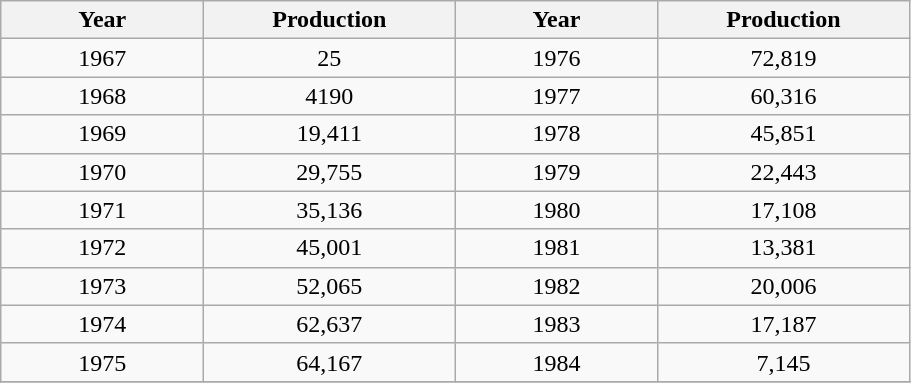<table class="wikitable" style="text-align:center;">
<tr>
<th style="width:8em">Year</th>
<th style="width:10em">Production</th>
<th style="width:8em">Year</th>
<th style="width:10em">Production</th>
</tr>
<tr>
<td>1967</td>
<td>25</td>
<td>1976</td>
<td>72,819</td>
</tr>
<tr>
<td>1968</td>
<td>4190</td>
<td>1977</td>
<td>60,316</td>
</tr>
<tr>
<td>1969</td>
<td>19,411</td>
<td>1978</td>
<td>45,851</td>
</tr>
<tr>
<td>1970</td>
<td>29,755</td>
<td>1979</td>
<td>22,443</td>
</tr>
<tr>
<td>1971</td>
<td>35,136</td>
<td>1980</td>
<td>17,108</td>
</tr>
<tr>
<td>1972</td>
<td>45,001</td>
<td>1981</td>
<td>13,381</td>
</tr>
<tr>
<td>1973</td>
<td>52,065</td>
<td>1982</td>
<td>20,006</td>
</tr>
<tr>
<td>1974</td>
<td>62,637</td>
<td>1983</td>
<td>17,187</td>
</tr>
<tr>
<td>1975</td>
<td>64,167</td>
<td>1984</td>
<td>7,145</td>
</tr>
<tr>
</tr>
</table>
